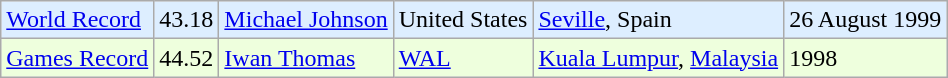<table class="wikitable">
<tr bgcolor = "ddeeff">
<td><a href='#'>World Record</a></td>
<td>43.18</td>
<td><a href='#'>Michael Johnson</a></td>
<td>United States</td>
<td><a href='#'>Seville</a>, Spain</td>
<td>26 August 1999</td>
</tr>
<tr bgcolor = "eeffdd">
<td><a href='#'>Games Record</a></td>
<td>44.52</td>
<td><a href='#'>Iwan Thomas</a></td>
<td><a href='#'>WAL</a></td>
<td><a href='#'>Kuala Lumpur</a>, <a href='#'>Malaysia</a></td>
<td>1998</td>
</tr>
</table>
